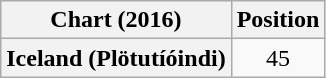<table class="wikitable plainrowheaders" style="text-align:center">
<tr>
<th scope="col">Chart (2016)</th>
<th scope="col">Position</th>
</tr>
<tr>
<th scope="row">Iceland (Plötutíóindi)</th>
<td>45</td>
</tr>
</table>
